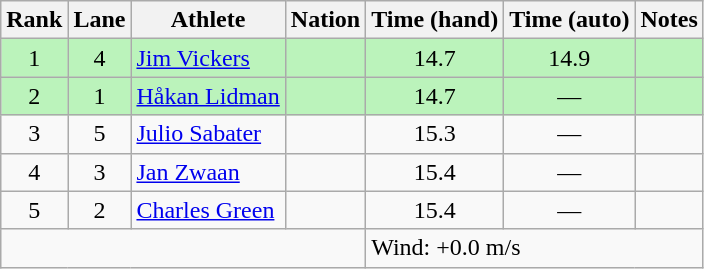<table class="wikitable sortable" style="text-align:center">
<tr>
<th>Rank</th>
<th>Lane</th>
<th>Athlete</th>
<th>Nation</th>
<th>Time (hand)</th>
<th>Time (auto)</th>
<th>Notes</th>
</tr>
<tr bgcolor="bbf3bb">
<td>1</td>
<td>4</td>
<td align=left><a href='#'>Jim Vickers</a></td>
<td align=left></td>
<td>14.7</td>
<td>14.9</td>
<td></td>
</tr>
<tr bgcolor="bbf3bb">
<td>2</td>
<td>1</td>
<td align=left><a href='#'>Håkan Lidman</a></td>
<td align=left></td>
<td>14.7</td>
<td>—</td>
<td></td>
</tr>
<tr>
<td>3</td>
<td>5</td>
<td align=left><a href='#'>Julio Sabater</a></td>
<td align=left></td>
<td>15.3</td>
<td>—</td>
<td></td>
</tr>
<tr>
<td>4</td>
<td>3</td>
<td align=left><a href='#'>Jan Zwaan</a></td>
<td align=left></td>
<td>15.4</td>
<td>—</td>
<td></td>
</tr>
<tr>
<td>5</td>
<td>2</td>
<td align=left><a href='#'>Charles Green</a></td>
<td align=left></td>
<td>15.4</td>
<td>—</td>
<td></td>
</tr>
<tr class="sortbottom">
<td colspan=4></td>
<td colspan="3" style="text-align:left;">Wind: +0.0 m/s</td>
</tr>
</table>
